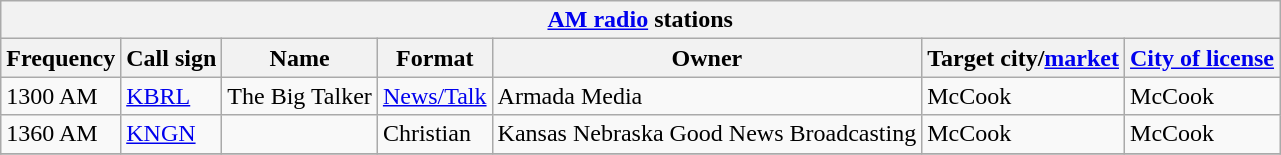<table class="wikitable">
<tr>
<th align="center" colspan="7"><strong><a href='#'>AM radio</a> stations</strong></th>
</tr>
<tr>
<th>Frequency</th>
<th>Call sign</th>
<th>Name</th>
<th>Format</th>
<th>Owner</th>
<th>Target city/<a href='#'>market</a></th>
<th><a href='#'>City of license</a></th>
</tr>
<tr>
<td>1300 AM</td>
<td><a href='#'>KBRL</a></td>
<td>The Big Talker</td>
<td><a href='#'>News/Talk</a></td>
<td>Armada Media</td>
<td>McCook</td>
<td>McCook</td>
</tr>
<tr>
<td>1360 AM</td>
<td><a href='#'>KNGN</a></td>
<td></td>
<td>Christian</td>
<td>Kansas Nebraska Good News Broadcasting</td>
<td>McCook</td>
<td>McCook</td>
</tr>
<tr>
</tr>
</table>
